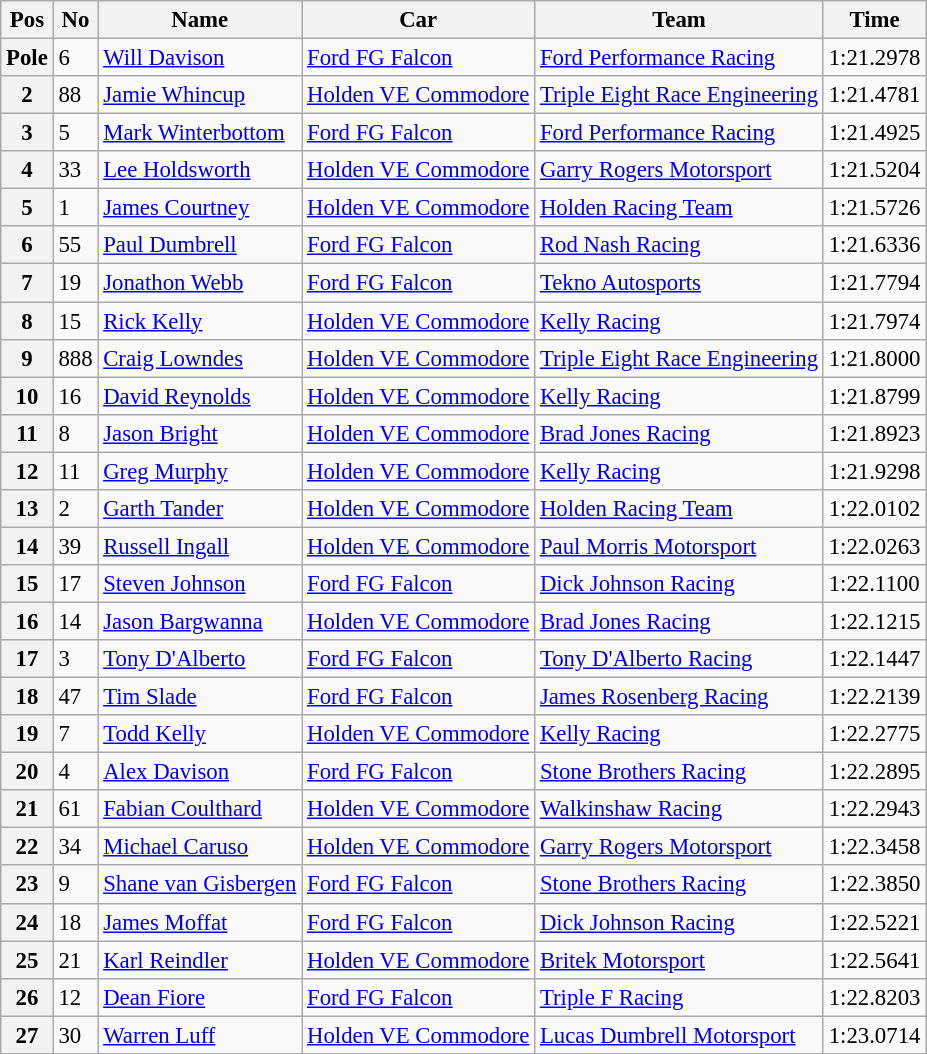<table class="wikitable" style="font-size: 95%;">
<tr>
<th>Pos</th>
<th>No</th>
<th>Name</th>
<th>Car</th>
<th>Team</th>
<th>Time</th>
</tr>
<tr>
<th>Pole</th>
<td>6</td>
<td><a href='#'>Will Davison</a></td>
<td><a href='#'>Ford FG Falcon</a></td>
<td><a href='#'>Ford Performance Racing</a></td>
<td>1:21.2978</td>
</tr>
<tr>
<th>2</th>
<td>88</td>
<td><a href='#'>Jamie Whincup</a></td>
<td><a href='#'>Holden VE Commodore</a></td>
<td><a href='#'>Triple Eight Race Engineering</a></td>
<td>1:21.4781</td>
</tr>
<tr>
<th>3</th>
<td>5</td>
<td><a href='#'>Mark Winterbottom</a></td>
<td><a href='#'>Ford FG Falcon</a></td>
<td><a href='#'>Ford Performance Racing</a></td>
<td>1:21.4925</td>
</tr>
<tr>
<th>4</th>
<td>33</td>
<td><a href='#'>Lee Holdsworth</a></td>
<td><a href='#'>Holden VE Commodore</a></td>
<td><a href='#'>Garry Rogers Motorsport</a></td>
<td>1:21.5204</td>
</tr>
<tr>
<th>5</th>
<td>1</td>
<td><a href='#'>James Courtney</a></td>
<td><a href='#'>Holden VE Commodore</a></td>
<td><a href='#'>Holden Racing Team</a></td>
<td>1:21.5726</td>
</tr>
<tr>
<th>6</th>
<td>55</td>
<td><a href='#'>Paul Dumbrell</a></td>
<td><a href='#'>Ford FG Falcon</a></td>
<td><a href='#'>Rod Nash Racing</a></td>
<td>1:21.6336</td>
</tr>
<tr>
<th>7</th>
<td>19</td>
<td><a href='#'>Jonathon Webb</a></td>
<td><a href='#'>Ford FG Falcon</a></td>
<td><a href='#'>Tekno Autosports</a></td>
<td>1:21.7794</td>
</tr>
<tr>
<th>8</th>
<td>15</td>
<td><a href='#'>Rick Kelly</a></td>
<td><a href='#'>Holden VE Commodore</a></td>
<td><a href='#'>Kelly Racing</a></td>
<td>1:21.7974</td>
</tr>
<tr>
<th>9</th>
<td>888</td>
<td><a href='#'>Craig Lowndes</a></td>
<td><a href='#'>Holden VE Commodore</a></td>
<td><a href='#'>Triple Eight Race Engineering</a></td>
<td>1:21.8000</td>
</tr>
<tr>
<th>10</th>
<td>16</td>
<td><a href='#'>David Reynolds</a></td>
<td><a href='#'>Holden VE Commodore</a></td>
<td><a href='#'>Kelly Racing</a></td>
<td>1:21.8799</td>
</tr>
<tr>
<th>11</th>
<td>8</td>
<td><a href='#'>Jason Bright</a></td>
<td><a href='#'>Holden VE Commodore</a></td>
<td><a href='#'>Brad Jones Racing</a></td>
<td>1:21.8923</td>
</tr>
<tr>
<th>12</th>
<td>11</td>
<td><a href='#'>Greg Murphy</a></td>
<td><a href='#'>Holden VE Commodore</a></td>
<td><a href='#'>Kelly Racing</a></td>
<td>1:21.9298</td>
</tr>
<tr>
<th>13</th>
<td>2</td>
<td><a href='#'>Garth Tander</a></td>
<td><a href='#'>Holden VE Commodore</a></td>
<td><a href='#'>Holden Racing Team</a></td>
<td>1:22.0102</td>
</tr>
<tr>
<th>14</th>
<td>39</td>
<td><a href='#'>Russell Ingall</a></td>
<td><a href='#'>Holden VE Commodore</a></td>
<td><a href='#'>Paul Morris Motorsport</a></td>
<td>1:22.0263</td>
</tr>
<tr>
<th>15</th>
<td>17</td>
<td><a href='#'>Steven Johnson</a></td>
<td><a href='#'>Ford FG Falcon</a></td>
<td><a href='#'>Dick Johnson Racing</a></td>
<td>1:22.1100</td>
</tr>
<tr>
<th>16</th>
<td>14</td>
<td><a href='#'>Jason Bargwanna</a></td>
<td><a href='#'>Holden VE Commodore</a></td>
<td><a href='#'>Brad Jones Racing</a></td>
<td>1:22.1215</td>
</tr>
<tr>
<th>17</th>
<td>3</td>
<td><a href='#'>Tony D'Alberto</a></td>
<td><a href='#'>Ford FG Falcon</a></td>
<td><a href='#'>Tony D'Alberto Racing</a></td>
<td>1:22.1447</td>
</tr>
<tr>
<th>18</th>
<td>47</td>
<td><a href='#'>Tim Slade</a></td>
<td><a href='#'>Ford FG Falcon</a></td>
<td><a href='#'>James Rosenberg Racing</a></td>
<td>1:22.2139</td>
</tr>
<tr>
<th>19</th>
<td>7</td>
<td><a href='#'>Todd Kelly</a></td>
<td><a href='#'>Holden VE Commodore</a></td>
<td><a href='#'>Kelly Racing</a></td>
<td>1:22.2775</td>
</tr>
<tr>
<th>20</th>
<td>4</td>
<td><a href='#'>Alex Davison</a></td>
<td><a href='#'>Ford FG Falcon</a></td>
<td><a href='#'>Stone Brothers Racing</a></td>
<td>1:22.2895</td>
</tr>
<tr>
<th>21</th>
<td>61</td>
<td><a href='#'>Fabian Coulthard</a></td>
<td><a href='#'>Holden VE Commodore</a></td>
<td><a href='#'>Walkinshaw Racing</a></td>
<td>1:22.2943</td>
</tr>
<tr>
<th>22</th>
<td>34</td>
<td><a href='#'>Michael Caruso</a></td>
<td><a href='#'>Holden VE Commodore</a></td>
<td><a href='#'>Garry Rogers Motorsport</a></td>
<td>1:22.3458</td>
</tr>
<tr>
<th>23</th>
<td>9</td>
<td><a href='#'>Shane van Gisbergen</a></td>
<td><a href='#'>Ford FG Falcon</a></td>
<td><a href='#'>Stone Brothers Racing</a></td>
<td>1:22.3850</td>
</tr>
<tr>
<th>24</th>
<td>18</td>
<td><a href='#'>James Moffat</a></td>
<td><a href='#'>Ford FG Falcon</a></td>
<td><a href='#'>Dick Johnson Racing</a></td>
<td>1:22.5221</td>
</tr>
<tr>
<th>25</th>
<td>21</td>
<td><a href='#'>Karl Reindler</a></td>
<td><a href='#'>Holden VE Commodore</a></td>
<td><a href='#'>Britek Motorsport</a></td>
<td>1:22.5641</td>
</tr>
<tr>
<th>26</th>
<td>12</td>
<td><a href='#'>Dean Fiore</a></td>
<td><a href='#'>Ford FG Falcon</a></td>
<td><a href='#'>Triple F Racing</a></td>
<td>1:22.8203</td>
</tr>
<tr>
<th>27</th>
<td>30</td>
<td><a href='#'>Warren Luff</a></td>
<td><a href='#'>Holden VE Commodore</a></td>
<td><a href='#'>Lucas Dumbrell Motorsport</a></td>
<td>1:23.0714</td>
</tr>
</table>
